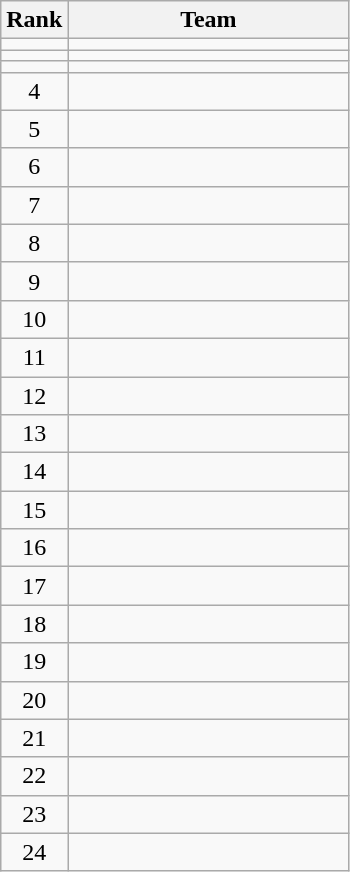<table class=wikitable style="text-align:center;">
<tr>
<th>Rank</th>
<th width=180>Team</th>
</tr>
<tr>
<td></td>
<td align=left></td>
</tr>
<tr>
<td></td>
<td align=left></td>
</tr>
<tr>
<td></td>
<td align=left></td>
</tr>
<tr>
<td>4</td>
<td align=left></td>
</tr>
<tr>
<td>5</td>
<td align=left></td>
</tr>
<tr>
<td>6</td>
<td align=left></td>
</tr>
<tr>
<td>7</td>
<td align=left></td>
</tr>
<tr>
<td>8</td>
<td align=left></td>
</tr>
<tr>
<td>9</td>
<td align=left></td>
</tr>
<tr>
<td>10</td>
<td align=left></td>
</tr>
<tr>
<td>11</td>
<td align=left></td>
</tr>
<tr>
<td>12</td>
<td align=left></td>
</tr>
<tr>
<td>13</td>
<td align=left></td>
</tr>
<tr>
<td>14</td>
<td align=left></td>
</tr>
<tr>
<td>15</td>
<td align=left></td>
</tr>
<tr>
<td>16</td>
<td align=left></td>
</tr>
<tr>
<td>17</td>
<td align=left></td>
</tr>
<tr>
<td>18</td>
<td align=left></td>
</tr>
<tr>
<td>19</td>
<td align=left></td>
</tr>
<tr>
<td>20</td>
<td align=left></td>
</tr>
<tr>
<td>21</td>
<td align=left></td>
</tr>
<tr>
<td>22</td>
<td align=left></td>
</tr>
<tr>
<td>23</td>
<td align=left></td>
</tr>
<tr>
<td>24</td>
<td align=left></td>
</tr>
</table>
